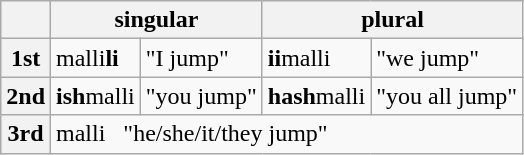<table class="wikitable" style="text-align: left">
<tr>
<th></th>
<th colspan="2">singular</th>
<th colspan="2">plural</th>
</tr>
<tr>
<th>1st</th>
<td>malli<strong>li</strong></td>
<td>"I jump"</td>
<td><strong>ii</strong>malli</td>
<td>"we jump"</td>
</tr>
<tr>
<th>2nd</th>
<td><strong>ish</strong>malli</td>
<td>"you jump"</td>
<td><strong>hash</strong>malli</td>
<td>"you all jump"</td>
</tr>
<tr>
<th>3rd</th>
<td colspan="4">malli   "he/she/it/they jump"</td>
</tr>
</table>
